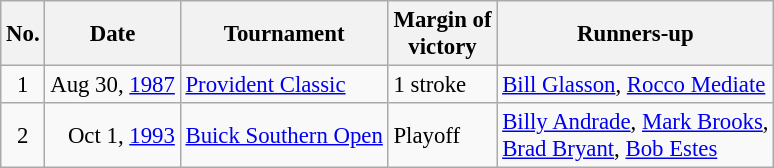<table class="wikitable" style="font-size:95%;">
<tr>
<th>No.</th>
<th>Date</th>
<th>Tournament</th>
<th>Margin of<br>victory</th>
<th>Runners-up</th>
</tr>
<tr>
<td align=center>1</td>
<td align=right>Aug 30, <a href='#'>1987</a></td>
<td><a href='#'>Provident Classic</a></td>
<td>1 stroke</td>
<td> <a href='#'>Bill Glasson</a>,  <a href='#'>Rocco Mediate</a></td>
</tr>
<tr>
<td align=center>2</td>
<td align=right>Oct 1, <a href='#'>1993</a></td>
<td><a href='#'>Buick Southern Open</a></td>
<td>Playoff</td>
<td> <a href='#'>Billy Andrade</a>,  <a href='#'>Mark Brooks</a>, <br> <a href='#'>Brad Bryant</a>,  <a href='#'>Bob Estes</a></td>
</tr>
</table>
